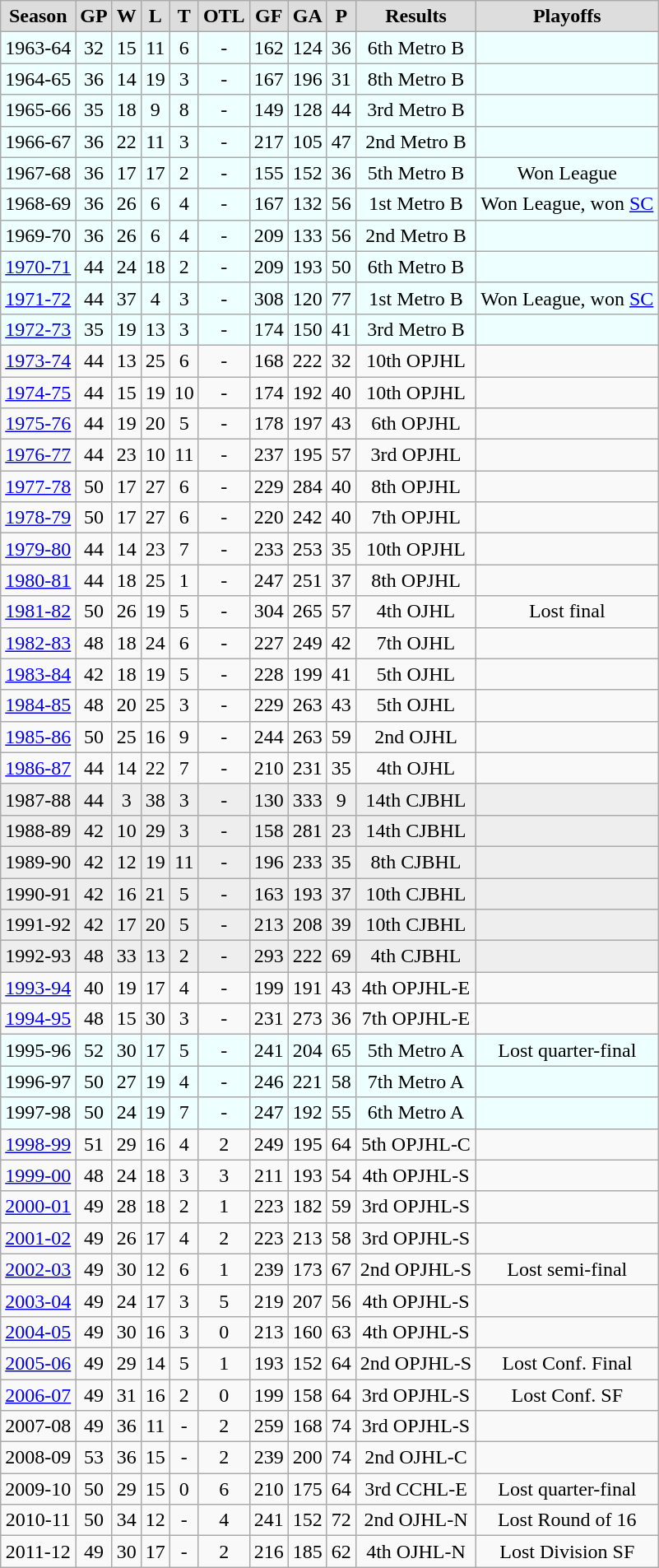<table class="wikitable">
<tr align="center"  bgcolor="#dddddd">
<td><strong>Season</strong></td>
<td><strong>GP</strong></td>
<td><strong>W</strong></td>
<td><strong>L</strong></td>
<td><strong>T</strong></td>
<td><strong>OTL</strong></td>
<td><strong>GF</strong></td>
<td><strong>GA</strong></td>
<td><strong>P</strong></td>
<td><strong>Results</strong></td>
<td><strong>Playoffs</strong></td>
</tr>
<tr align="center" bgcolor="#EEFFFF">
<td>1963-64</td>
<td>32</td>
<td>15</td>
<td>11</td>
<td>6</td>
<td>-</td>
<td>162</td>
<td>124</td>
<td>36</td>
<td>6th Metro B</td>
<td></td>
</tr>
<tr align="center" bgcolor="#EEFFFF">
<td>1964-65</td>
<td>36</td>
<td>14</td>
<td>19</td>
<td>3</td>
<td>-</td>
<td>167</td>
<td>196</td>
<td>31</td>
<td>8th Metro B</td>
<td></td>
</tr>
<tr align="center" bgcolor="#EEFFFF">
<td>1965-66</td>
<td>35</td>
<td>18</td>
<td>9</td>
<td>8</td>
<td>-</td>
<td>149</td>
<td>128</td>
<td>44</td>
<td>3rd Metro B</td>
<td></td>
</tr>
<tr align="center" bgcolor="#EEFFFF">
<td>1966-67</td>
<td>36</td>
<td>22</td>
<td>11</td>
<td>3</td>
<td>-</td>
<td>217</td>
<td>105</td>
<td>47</td>
<td>2nd Metro B</td>
<td></td>
</tr>
<tr align="center" bgcolor="#EEFFFF">
<td>1967-68</td>
<td>36</td>
<td>17</td>
<td>17</td>
<td>2</td>
<td>-</td>
<td>155</td>
<td>152</td>
<td>36</td>
<td>5th Metro B</td>
<td>Won League</td>
</tr>
<tr align="center" bgcolor="#EEFFFF">
<td>1968-69</td>
<td>36</td>
<td>26</td>
<td>6</td>
<td>4</td>
<td>-</td>
<td>167</td>
<td>132</td>
<td>56</td>
<td>1st Metro B</td>
<td>Won League, won <a href='#'>SC</a></td>
</tr>
<tr align="center" bgcolor="#EEFFFF">
<td>1969-70</td>
<td>36</td>
<td>26</td>
<td>6</td>
<td>4</td>
<td>-</td>
<td>209</td>
<td>133</td>
<td>56</td>
<td>2nd Metro B</td>
<td></td>
</tr>
<tr align="center" bgcolor="#EEFFFF">
<td><a href='#'>1970-71</a></td>
<td>44</td>
<td>24</td>
<td>18</td>
<td>2</td>
<td>-</td>
<td>209</td>
<td>193</td>
<td>50</td>
<td>6th Metro B</td>
<td></td>
</tr>
<tr align="center" bgcolor="#EEFFFF">
<td><a href='#'>1971-72</a></td>
<td>44</td>
<td>37</td>
<td>4</td>
<td>3</td>
<td>-</td>
<td>308</td>
<td>120</td>
<td>77</td>
<td>1st Metro B</td>
<td>Won League, won <a href='#'>SC</a></td>
</tr>
<tr align="center" bgcolor="#EEFFFF">
<td><a href='#'>1972-73</a></td>
<td>35</td>
<td>19</td>
<td>13</td>
<td>3</td>
<td>-</td>
<td>174</td>
<td>150</td>
<td>41</td>
<td>3rd Metro B</td>
<td></td>
</tr>
<tr align="center">
<td><a href='#'>1973-74</a></td>
<td>44</td>
<td>13</td>
<td>25</td>
<td>6</td>
<td>-</td>
<td>168</td>
<td>222</td>
<td>32</td>
<td>10th OPJHL</td>
<td></td>
</tr>
<tr align="center">
<td><a href='#'>1974-75</a></td>
<td>44</td>
<td>15</td>
<td>19</td>
<td>10</td>
<td>-</td>
<td>174</td>
<td>192</td>
<td>40</td>
<td>10th OPJHL</td>
<td></td>
</tr>
<tr align="center">
<td><a href='#'>1975-76</a></td>
<td>44</td>
<td>19</td>
<td>20</td>
<td>5</td>
<td>-</td>
<td>178</td>
<td>197</td>
<td>43</td>
<td>6th OPJHL</td>
<td></td>
</tr>
<tr align="center">
<td><a href='#'>1976-77</a></td>
<td>44</td>
<td>23</td>
<td>10</td>
<td>11</td>
<td>-</td>
<td>237</td>
<td>195</td>
<td>57</td>
<td>3rd OPJHL</td>
<td></td>
</tr>
<tr align="center">
<td><a href='#'>1977-78</a></td>
<td>50</td>
<td>17</td>
<td>27</td>
<td>6</td>
<td>-</td>
<td>229</td>
<td>284</td>
<td>40</td>
<td>8th OPJHL</td>
<td></td>
</tr>
<tr align="center">
<td><a href='#'>1978-79</a></td>
<td>50</td>
<td>17</td>
<td>27</td>
<td>6</td>
<td>-</td>
<td>220</td>
<td>242</td>
<td>40</td>
<td>7th OPJHL</td>
<td></td>
</tr>
<tr align="center">
<td><a href='#'>1979-80</a></td>
<td>44</td>
<td>14</td>
<td>23</td>
<td>7</td>
<td>-</td>
<td>233</td>
<td>253</td>
<td>35</td>
<td>10th OPJHL</td>
<td></td>
</tr>
<tr align="center">
<td><a href='#'>1980-81</a></td>
<td>44</td>
<td>18</td>
<td>25</td>
<td>1</td>
<td>-</td>
<td>247</td>
<td>251</td>
<td>37</td>
<td>8th OPJHL</td>
<td></td>
</tr>
<tr align="center">
<td><a href='#'>1981-82</a></td>
<td>50</td>
<td>26</td>
<td>19</td>
<td>5</td>
<td>-</td>
<td>304</td>
<td>265</td>
<td>57</td>
<td>4th OJHL</td>
<td>Lost final</td>
</tr>
<tr align="center">
<td><a href='#'>1982-83</a></td>
<td>48</td>
<td>18</td>
<td>24</td>
<td>6</td>
<td>-</td>
<td>227</td>
<td>249</td>
<td>42</td>
<td>7th OJHL</td>
<td></td>
</tr>
<tr align="center">
<td><a href='#'>1983-84</a></td>
<td>42</td>
<td>18</td>
<td>19</td>
<td>5</td>
<td>-</td>
<td>228</td>
<td>199</td>
<td>41</td>
<td>5th OJHL</td>
<td></td>
</tr>
<tr align="center">
<td><a href='#'>1984-85</a></td>
<td>48</td>
<td>20</td>
<td>25</td>
<td>3</td>
<td>-</td>
<td>229</td>
<td>263</td>
<td>43</td>
<td>5th OJHL</td>
<td></td>
</tr>
<tr align="center">
<td><a href='#'>1985-86</a></td>
<td>50</td>
<td>25</td>
<td>16</td>
<td>9</td>
<td>-</td>
<td>244</td>
<td>263</td>
<td>59</td>
<td>2nd OJHL</td>
<td></td>
</tr>
<tr align="center">
<td><a href='#'>1986-87</a></td>
<td>44</td>
<td>14</td>
<td>22</td>
<td>7</td>
<td>-</td>
<td>210</td>
<td>231</td>
<td>35</td>
<td>4th OJHL</td>
<td></td>
</tr>
<tr align="center" bgcolor="#eeeeee">
<td>1987-88</td>
<td>44</td>
<td>3</td>
<td>38</td>
<td>3</td>
<td>-</td>
<td>130</td>
<td>333</td>
<td>9</td>
<td>14th CJBHL</td>
<td></td>
</tr>
<tr align="center" bgcolor="#eeeeee">
<td>1988-89</td>
<td>42</td>
<td>10</td>
<td>29</td>
<td>3</td>
<td>-</td>
<td>158</td>
<td>281</td>
<td>23</td>
<td>14th CJBHL</td>
<td></td>
</tr>
<tr align="center" bgcolor="#eeeeee">
<td>1989-90</td>
<td>42</td>
<td>12</td>
<td>19</td>
<td>11</td>
<td>-</td>
<td>196</td>
<td>233</td>
<td>35</td>
<td>8th CJBHL</td>
<td></td>
</tr>
<tr align="center" bgcolor="#eeeeee">
<td>1990-91</td>
<td>42</td>
<td>16</td>
<td>21</td>
<td>5</td>
<td>-</td>
<td>163</td>
<td>193</td>
<td>37</td>
<td>10th CJBHL</td>
<td></td>
</tr>
<tr align="center" bgcolor="#eeeeee">
<td>1991-92</td>
<td>42</td>
<td>17</td>
<td>20</td>
<td>5</td>
<td>-</td>
<td>213</td>
<td>208</td>
<td>39</td>
<td>10th CJBHL</td>
<td></td>
</tr>
<tr align="center" bgcolor="#eeeeee">
<td>1992-93</td>
<td>48</td>
<td>33</td>
<td>13</td>
<td>2</td>
<td>-</td>
<td>293</td>
<td>222</td>
<td>69</td>
<td>4th CJBHL</td>
<td></td>
</tr>
<tr align="center">
<td><a href='#'>1993-94</a></td>
<td>40</td>
<td>19</td>
<td>17</td>
<td>4</td>
<td>-</td>
<td>199</td>
<td>191</td>
<td>43</td>
<td>4th OPJHL-E</td>
<td></td>
</tr>
<tr align="center">
<td><a href='#'>1994-95</a></td>
<td>48</td>
<td>15</td>
<td>30</td>
<td>3</td>
<td>-</td>
<td>231</td>
<td>273</td>
<td>36</td>
<td>7th OPJHL-E</td>
<td></td>
</tr>
<tr align="center" bgcolor="#EEFFFF">
<td>1995-96</td>
<td>52</td>
<td>30</td>
<td>17</td>
<td>5</td>
<td>-</td>
<td>241</td>
<td>204</td>
<td>65</td>
<td>5th Metro A</td>
<td>Lost quarter-final</td>
</tr>
<tr align="center" bgcolor="#EEFFFF">
<td>1996-97</td>
<td>50</td>
<td>27</td>
<td>19</td>
<td>4</td>
<td>-</td>
<td>246</td>
<td>221</td>
<td>58</td>
<td>7th Metro A</td>
<td></td>
</tr>
<tr align="center" bgcolor="#EEFFFF">
<td>1997-98</td>
<td>50</td>
<td>24</td>
<td>19</td>
<td>7</td>
<td>-</td>
<td>247</td>
<td>192</td>
<td>55</td>
<td>6th Metro A</td>
<td></td>
</tr>
<tr align="center">
<td><a href='#'>1998-99</a></td>
<td>51</td>
<td>29</td>
<td>16</td>
<td>4</td>
<td>2</td>
<td>249</td>
<td>195</td>
<td>64</td>
<td>5th OPJHL-C</td>
<td></td>
</tr>
<tr align="center">
<td><a href='#'>1999-00</a></td>
<td>48</td>
<td>24</td>
<td>18</td>
<td>3</td>
<td>3</td>
<td>211</td>
<td>193</td>
<td>54</td>
<td>4th OPJHL-S</td>
<td></td>
</tr>
<tr align="center">
<td><a href='#'>2000-01</a></td>
<td>49</td>
<td>28</td>
<td>18</td>
<td>2</td>
<td>1</td>
<td>223</td>
<td>182</td>
<td>59</td>
<td>3rd OPJHL-S</td>
<td></td>
</tr>
<tr align="center">
<td><a href='#'>2001-02</a></td>
<td>49</td>
<td>26</td>
<td>17</td>
<td>4</td>
<td>2</td>
<td>223</td>
<td>213</td>
<td>58</td>
<td>3rd OPJHL-S</td>
<td></td>
</tr>
<tr align="center">
<td><a href='#'>2002-03</a></td>
<td>49</td>
<td>30</td>
<td>12</td>
<td>6</td>
<td>1</td>
<td>239</td>
<td>173</td>
<td>67</td>
<td>2nd OPJHL-S</td>
<td>Lost semi-final</td>
</tr>
<tr align="center">
<td><a href='#'>2003-04</a></td>
<td>49</td>
<td>24</td>
<td>17</td>
<td>3</td>
<td>5</td>
<td>219</td>
<td>207</td>
<td>56</td>
<td>4th OPJHL-S</td>
<td></td>
</tr>
<tr align="center">
<td><a href='#'>2004-05</a></td>
<td>49</td>
<td>30</td>
<td>16</td>
<td>3</td>
<td>0</td>
<td>213</td>
<td>160</td>
<td>63</td>
<td>4th OPJHL-S</td>
<td></td>
</tr>
<tr align="center">
<td><a href='#'>2005-06</a></td>
<td>49</td>
<td>29</td>
<td>14</td>
<td>5</td>
<td>1</td>
<td>193</td>
<td>152</td>
<td>64</td>
<td>2nd OPJHL-S</td>
<td>Lost Conf. Final</td>
</tr>
<tr align="center">
<td><a href='#'>2006-07</a></td>
<td>49</td>
<td>31</td>
<td>16</td>
<td>2</td>
<td>0</td>
<td>199</td>
<td>158</td>
<td>64</td>
<td>3rd OPJHL-S</td>
<td>Lost Conf. SF</td>
</tr>
<tr align="center">
<td>2007-08</td>
<td>49</td>
<td>36</td>
<td>11</td>
<td>-</td>
<td>2</td>
<td>259</td>
<td>168</td>
<td>74</td>
<td>3rd OPJHL-S</td>
<td></td>
</tr>
<tr align="center">
<td>2008-09</td>
<td>53</td>
<td>36</td>
<td>15</td>
<td>-</td>
<td>2</td>
<td>239</td>
<td>200</td>
<td>74</td>
<td>2nd OJHL-C</td>
<td></td>
</tr>
<tr align="center">
<td>2009-10</td>
<td>50</td>
<td>29</td>
<td>15</td>
<td>0</td>
<td>6</td>
<td>210</td>
<td>175</td>
<td>64</td>
<td>3rd CCHL-E</td>
<td>Lost quarter-final</td>
</tr>
<tr align="center">
<td>2010-11</td>
<td>50</td>
<td>34</td>
<td>12</td>
<td>-</td>
<td>4</td>
<td>241</td>
<td>152</td>
<td>72</td>
<td>2nd OJHL-N</td>
<td>Lost Round of 16</td>
</tr>
<tr align="center">
<td>2011-12</td>
<td>49</td>
<td>30</td>
<td>17</td>
<td>-</td>
<td>2</td>
<td>216</td>
<td>185</td>
<td>62</td>
<td>4th OJHL-N</td>
<td>Lost Division SF</td>
</tr>
</table>
